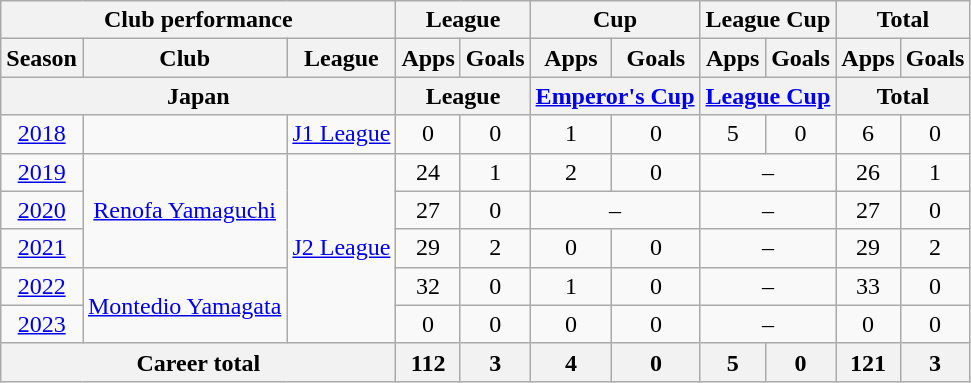<table class="wikitable" style="text-align:center;">
<tr>
<th colspan=3>Club performance</th>
<th colspan=2>League</th>
<th colspan=2>Cup</th>
<th colspan=2>League Cup</th>
<th colspan=2>Total</th>
</tr>
<tr>
<th>Season</th>
<th>Club</th>
<th>League</th>
<th>Apps</th>
<th>Goals</th>
<th>Apps</th>
<th>Goals</th>
<th>Apps</th>
<th>Goals</th>
<th>Apps</th>
<th>Goals</th>
</tr>
<tr>
<th colspan=3>Japan</th>
<th colspan=2>League</th>
<th colspan=2><a href='#'>Emperor's Cup</a></th>
<th colspan=2><a href='#'>League Cup</a></th>
<th colspan=2>Total</th>
</tr>
<tr>
<td><a href='#'>2018</a></td>
<td rowspan="1"></td>
<td rowspan="1"><a href='#'>J1 League</a></td>
<td>0</td>
<td>0</td>
<td>1</td>
<td>0</td>
<td>5</td>
<td>0</td>
<td>6</td>
<td>0</td>
</tr>
<tr>
<td><a href='#'>2019</a></td>
<td rowspan="3"><a href='#'>Renofa Yamaguchi</a></td>
<td rowspan="5"><a href='#'>J2 League</a></td>
<td>24</td>
<td>1</td>
<td>2</td>
<td>0</td>
<td colspan="2">–</td>
<td>26</td>
<td>1</td>
</tr>
<tr>
<td><a href='#'>2020</a></td>
<td>27</td>
<td>0</td>
<td colspan="2">–</td>
<td colspan="2">–</td>
<td>27</td>
<td>0</td>
</tr>
<tr>
<td><a href='#'>2021</a></td>
<td>29</td>
<td>2</td>
<td>0</td>
<td>0</td>
<td colspan="2">–</td>
<td>29</td>
<td>2</td>
</tr>
<tr>
<td><a href='#'>2022</a></td>
<td rowspan="2"><a href='#'>Montedio Yamagata</a></td>
<td>32</td>
<td>0</td>
<td>1</td>
<td>0</td>
<td colspan="2">–</td>
<td>33</td>
<td>0</td>
</tr>
<tr>
<td><a href='#'>2023</a></td>
<td>0</td>
<td>0</td>
<td>0</td>
<td>0</td>
<td colspan="2">–</td>
<td>0</td>
<td>0</td>
</tr>
<tr>
<th colspan="3">Career total</th>
<th>112</th>
<th>3</th>
<th>4</th>
<th>0</th>
<th>5</th>
<th>0</th>
<th>121</th>
<th>3</th>
</tr>
</table>
